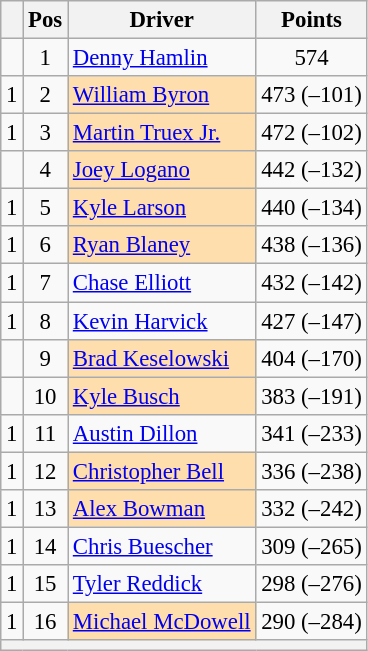<table class="wikitable" style="font-size: 95%">
<tr>
<th></th>
<th>Pos</th>
<th>Driver</th>
<th>Points</th>
</tr>
<tr>
<td align="left"></td>
<td style="text-align:center;">1</td>
<td><a href='#'>Denny Hamlin</a></td>
<td style="text-align:center;">574</td>
</tr>
<tr>
<td align="left"> 1</td>
<td style="text-align:center;">2</td>
<td style="background:#FFDEAD;"><a href='#'>William Byron</a></td>
<td style="text-align:center;">473 (–101)</td>
</tr>
<tr>
<td align="left"> 1</td>
<td style="text-align:center;">3</td>
<td style="background:#FFDEAD;"><a href='#'>Martin Truex Jr.</a></td>
<td style="text-align:center;">472 (–102)</td>
</tr>
<tr>
<td align="left"></td>
<td style="text-align:center;">4</td>
<td style="background:#FFDEAD;"><a href='#'>Joey Logano</a></td>
<td style="text-align:center;">442 (–132)</td>
</tr>
<tr>
<td align="left"> 1</td>
<td style="text-align:center;">5</td>
<td style="background:#FFDEAD;"><a href='#'>Kyle Larson</a></td>
<td style="text-align:center;">440 (–134)</td>
</tr>
<tr>
<td align="left"> 1</td>
<td style="text-align:center;">6</td>
<td style="background:#FFDEAD;"><a href='#'>Ryan Blaney</a></td>
<td style="text-align:center;">438 (–136)</td>
</tr>
<tr>
<td align="left"> 1</td>
<td style="text-align:center;">7</td>
<td><a href='#'>Chase Elliott</a></td>
<td style="text-align:center;">432 (–142)</td>
</tr>
<tr>
<td align="left"> 1</td>
<td style="text-align:center;">8</td>
<td><a href='#'>Kevin Harvick</a></td>
<td style="text-align:center;">427 (–147)</td>
</tr>
<tr>
<td align="left"></td>
<td style="text-align:center;">9</td>
<td style="background:#FFDEAD;"><a href='#'>Brad Keselowski</a></td>
<td style="text-align:center;">404 (–170)</td>
</tr>
<tr>
<td align="left"></td>
<td style="text-align:center;">10</td>
<td style="background:#FFDEAD;"><a href='#'>Kyle Busch</a></td>
<td style="text-align:center;">383 (–191)</td>
</tr>
<tr>
<td align="left"> 1</td>
<td style="text-align:center;">11</td>
<td><a href='#'>Austin Dillon</a></td>
<td style="text-align:center;">341 (–233)</td>
</tr>
<tr>
<td align="left"> 1</td>
<td style="text-align:center;">12</td>
<td style="background:#FFDEAD;"><a href='#'>Christopher Bell</a></td>
<td style="text-align:center;">336 (–238)</td>
</tr>
<tr>
<td align="left"> 1</td>
<td style="text-align:center;">13</td>
<td style="background:#FFDEAD;"><a href='#'>Alex Bowman</a></td>
<td style="text-align:center;">332 (–242)</td>
</tr>
<tr>
<td align="left"> 1</td>
<td style="text-align:center;">14</td>
<td><a href='#'>Chris Buescher</a></td>
<td style="text-align:center;">309 (–265)</td>
</tr>
<tr>
<td align="left"> 1</td>
<td style="text-align:center;">15</td>
<td><a href='#'>Tyler Reddick</a></td>
<td style="text-align:center;">298 (–276)</td>
</tr>
<tr>
<td align="left"> 1</td>
<td style="text-align:center;">16</td>
<td style="background:#FFDEAD;"><a href='#'>Michael McDowell</a></td>
<td style="text-align:center;">290 (–284)</td>
</tr>
<tr class="sortbottom">
<th colspan="9"></th>
</tr>
</table>
